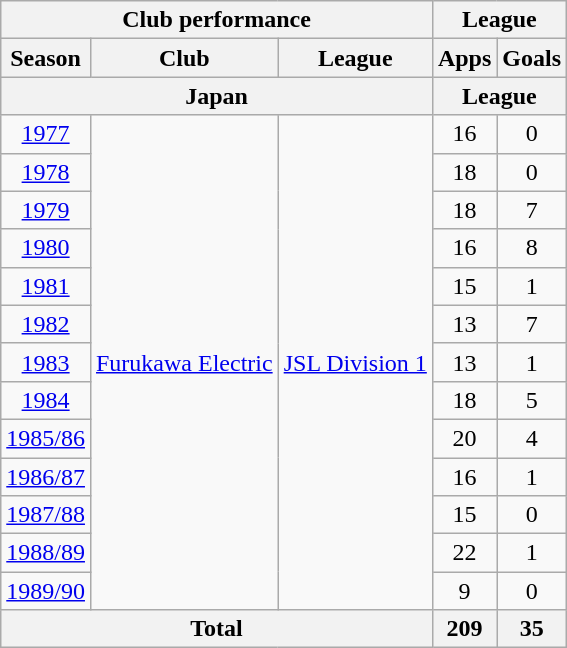<table class="wikitable" style="text-align:center;">
<tr>
<th colspan=3>Club performance</th>
<th colspan=2>League</th>
</tr>
<tr>
<th>Season</th>
<th>Club</th>
<th>League</th>
<th>Apps</th>
<th>Goals</th>
</tr>
<tr>
<th colspan=3>Japan</th>
<th colspan=2>League</th>
</tr>
<tr>
<td><a href='#'>1977</a></td>
<td rowspan="13"><a href='#'>Furukawa Electric</a></td>
<td rowspan="13"><a href='#'>JSL Division 1</a></td>
<td>16</td>
<td>0</td>
</tr>
<tr>
<td><a href='#'>1978</a></td>
<td>18</td>
<td>0</td>
</tr>
<tr>
<td><a href='#'>1979</a></td>
<td>18</td>
<td>7</td>
</tr>
<tr>
<td><a href='#'>1980</a></td>
<td>16</td>
<td>8</td>
</tr>
<tr>
<td><a href='#'>1981</a></td>
<td>15</td>
<td>1</td>
</tr>
<tr>
<td><a href='#'>1982</a></td>
<td>13</td>
<td>7</td>
</tr>
<tr>
<td><a href='#'>1983</a></td>
<td>13</td>
<td>1</td>
</tr>
<tr>
<td><a href='#'>1984</a></td>
<td>18</td>
<td>5</td>
</tr>
<tr>
<td><a href='#'>1985/86</a></td>
<td>20</td>
<td>4</td>
</tr>
<tr>
<td><a href='#'>1986/87</a></td>
<td>16</td>
<td>1</td>
</tr>
<tr>
<td><a href='#'>1987/88</a></td>
<td>15</td>
<td>0</td>
</tr>
<tr>
<td><a href='#'>1988/89</a></td>
<td>22</td>
<td>1</td>
</tr>
<tr>
<td><a href='#'>1989/90</a></td>
<td>9</td>
<td>0</td>
</tr>
<tr>
<th colspan=3>Total</th>
<th>209</th>
<th>35</th>
</tr>
</table>
